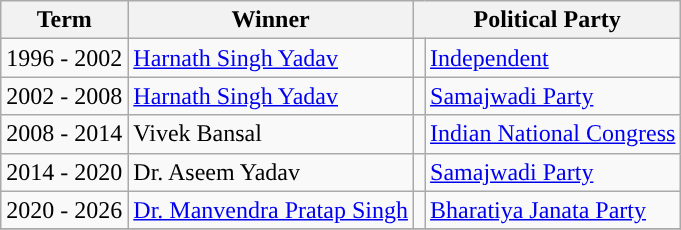<table class="wikitable sortable">
<tr>
<th>Term</th>
<th>Winner</th>
<th colspan="2">Political Party</th>
</tr>
<tr>
<td>1996 - 2002</td>
<td><a href='#'>Harnath Singh Yadav</a></td>
<td style="background-color:"></td>
<td><a href='#'>Independent</a></td>
</tr>
<tr>
<td>2002 - 2008</td>
<td><a href='#'>Harnath Singh Yadav</a></td>
<td style="background-color:"></td>
<td><a href='#'>Samajwadi Party</a></td>
</tr>
<tr>
<td>2008 - 2014</td>
<td>Vivek Bansal</td>
<td style="background-color:"></td>
<td><a href='#'>Indian National Congress</a></td>
</tr>
<tr>
<td>2014 - 2020</td>
<td>Dr. Aseem Yadav</td>
<td style="background-color:"></td>
<td><a href='#'>Samajwadi Party</a></td>
</tr>
<tr>
<td>2020 - 2026</td>
<td><a href='#'>Dr. Manvendra Pratap Singh</a></td>
<td style="background-color:"></td>
<td><a href='#'>Bharatiya Janata Party</a></td>
</tr>
<tr>
</tr>
</table>
